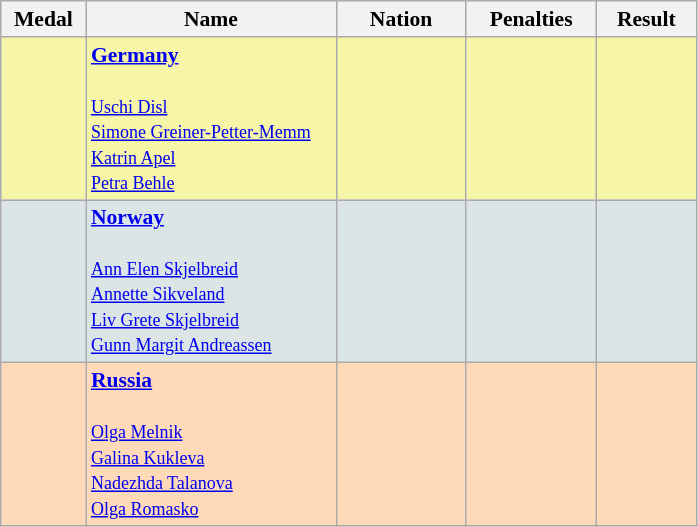<table class=wikitable style="border:1px solid #AAAAAA;font-size:90%">
<tr bgcolor="#E4E4E4">
<th style="border-bottom:1px solid #AAAAAA" width=50>Medal</th>
<th style="border-bottom:1px solid #AAAAAA" width=160>Name</th>
<th style="border-bottom:1px solid #AAAAAA" width=80>Nation</th>
<th style="border-bottom:1px solid #AAAAAA" width=80>Penalties</th>
<th style="border-bottom:1px solid #AAAAAA" width=60>Result</th>
</tr>
<tr bgcolor="#F7F6A8">
<td align="center"></td>
<td><strong><a href='#'>Germany</a></strong><br><br><small><a href='#'>Uschi Disl</a><br><a href='#'>Simone Greiner-Petter-Memm</a><br><a href='#'>Katrin Apel</a><br><a href='#'>Petra Behle</a></small></td>
<td></td>
<td align="center"></td>
<td align="center"></td>
</tr>
<tr bgcolor="#DCE5E5">
<td align="center"></td>
<td><strong><a href='#'>Norway</a></strong><br><br><small><a href='#'>Ann Elen Skjelbreid</a><br><a href='#'>Annette Sikveland</a><br><a href='#'>Liv Grete Skjelbreid</a><br><a href='#'>Gunn Margit Andreassen</a></small></td>
<td></td>
<td align="center"></td>
<td align="right"></td>
</tr>
<tr bgcolor="#FFDAB9">
<td align="center"></td>
<td><strong><a href='#'>Russia</a></strong><br><br><small><a href='#'>Olga Melnik</a><br><a href='#'>Galina Kukleva</a><br><a href='#'>Nadezhda Talanova</a><br><a href='#'>Olga Romasko</a></small></td>
<td></td>
<td align="center"></td>
<td align="right"></td>
</tr>
</table>
